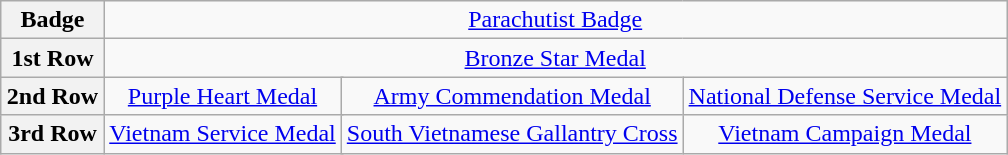<table class="wikitable" style="margin:1em auto; text-align:center;">
<tr>
<th>Badge</th>
<td colspan="12"><a href='#'>Parachutist Badge</a></td>
</tr>
<tr>
<th>1st Row</th>
<td colspan="12"><a href='#'>Bronze Star Medal</a></td>
</tr>
<tr>
<th>2nd Row</th>
<td colspan="4"><a href='#'>Purple Heart Medal</a></td>
<td colspan="4"><a href='#'>Army Commendation Medal</a></td>
<td colspan="4"><a href='#'>National Defense Service Medal</a></td>
</tr>
<tr>
<th>3rd Row</th>
<td colspan="4"><a href='#'>Vietnam Service Medal</a> <br></td>
<td colspan="4"><a href='#'>South Vietnamese Gallantry Cross</a> <br></td>
<td colspan="4"><a href='#'>Vietnam Campaign Medal</a></td>
</tr>
</table>
